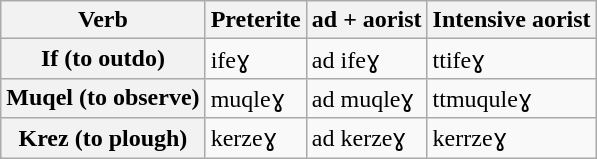<table class="wikitable">
<tr>
<th>Verb</th>
<th>Preterite</th>
<th>ad + aorist</th>
<th>Intensive aorist</th>
</tr>
<tr>
<th>If (to outdo)</th>
<td>ifeɣ</td>
<td>ad ifeɣ</td>
<td>ttifeɣ</td>
</tr>
<tr>
<th>Muqel (to observe)</th>
<td>muqleɣ</td>
<td>ad muqleɣ</td>
<td>ttmuquleɣ</td>
</tr>
<tr>
<th>Krez (to plough)</th>
<td>kerzeɣ</td>
<td>ad kerzeɣ</td>
<td>kerrzeɣ</td>
</tr>
</table>
